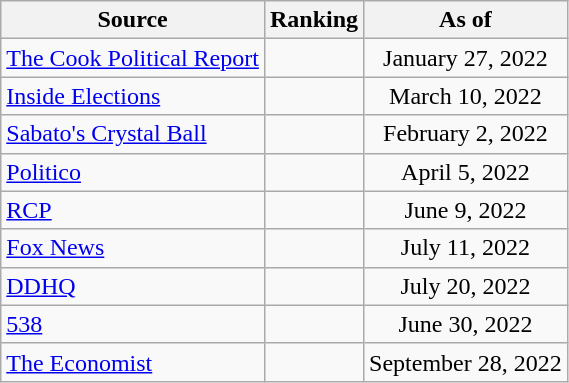<table class="wikitable" style="text-align:center">
<tr>
<th>Source</th>
<th>Ranking</th>
<th>As of</th>
</tr>
<tr>
<td align=left><a href='#'>The Cook Political Report</a></td>
<td></td>
<td>January 27, 2022</td>
</tr>
<tr>
<td align=left><a href='#'>Inside Elections</a></td>
<td></td>
<td>March 10, 2022</td>
</tr>
<tr>
<td align=left><a href='#'>Sabato's Crystal Ball</a></td>
<td></td>
<td>February 2, 2022</td>
</tr>
<tr>
<td align="left"><a href='#'>Politico</a></td>
<td></td>
<td>April 5, 2022</td>
</tr>
<tr>
<td align="left"><a href='#'>RCP</a></td>
<td></td>
<td>June 9, 2022</td>
</tr>
<tr>
<td align=left><a href='#'>Fox News</a></td>
<td></td>
<td>July 11, 2022</td>
</tr>
<tr>
<td align="left"><a href='#'>DDHQ</a></td>
<td></td>
<td>July 20, 2022</td>
</tr>
<tr>
<td align="left"><a href='#'>538</a></td>
<td></td>
<td>June 30, 2022</td>
</tr>
<tr>
<td align="left"><a href='#'>The Economist</a></td>
<td></td>
<td>September 28, 2022</td>
</tr>
</table>
